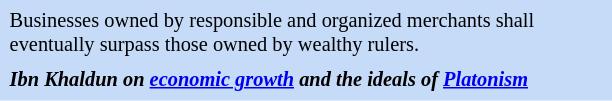<table class="toccolours" style="float: right; margin-left: 1em; margin-right: 1em; font-size: 85%; background:#c6dbf7; color:black; width:30em; max-width: 40%;" cellspacing="5">
<tr>
<td style="text-align: left;">Businesses owned by responsible and organized merchants shall eventually surpass those owned by wealthy rulers.</td>
</tr>
<tr>
<td style="text-align: left;"><strong><em>Ibn Khaldun on <a href='#'>economic growth</a> and the ideals of <a href='#'>Platonism</a></em></strong></td>
</tr>
</table>
